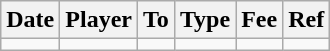<table class="wikitable">
<tr>
<th>Date</th>
<th>Player</th>
<th>To</th>
<th>Type</th>
<th>Fee</th>
<th>Ref</th>
</tr>
<tr>
<td></td>
<td></td>
<td></td>
<td></td>
<td></td>
<td></td>
</tr>
</table>
